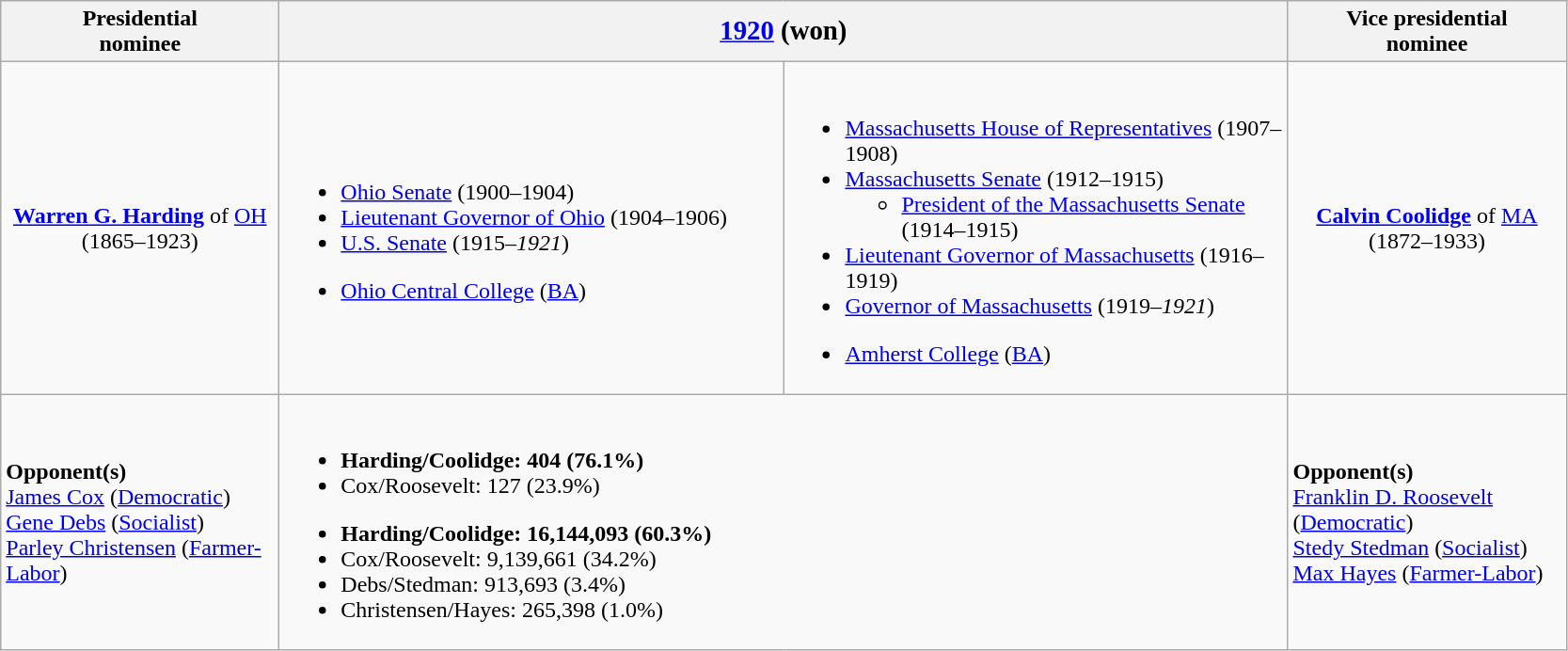<table class="wikitable">
<tr>
<th width=190>Presidential<br>nominee</th>
<th colspan=2><big><a href='#'>1920</a> (won)</big></th>
<th width=190>Vice presidential<br>nominee</th>
</tr>
<tr>
<td style="text-align:center;"><strong><a href='#'>Warren G. Harding</a></strong> of <a href='#'>OH</a><br>(1865–1923)<br></td>
<td width=350><br><ul><li><a href='#'>Ohio Senate</a> (1900–1904)</li><li><a href='#'>Lieutenant Governor of Ohio</a> (1904–1906)</li><li><a href='#'>U.S. Senate</a> (1915–<em>1921</em>)</li></ul><ul><li><a href='#'>Ohio Central College</a> (<a href='#'>BA</a>)</li></ul></td>
<td width=350><br><ul><li><a href='#'>Massachusetts House of Representatives</a> (1907–1908)</li><li><a href='#'>Massachusetts Senate</a> (1912–1915)<ul><li><a href='#'>President of the Massachusetts Senate</a> (1914–1915)</li></ul></li><li><a href='#'>Lieutenant Governor of Massachusetts</a> (1916–1919)</li><li><a href='#'>Governor of Massachusetts</a> (1919–<em>1921</em>)</li></ul><ul><li><a href='#'>Amherst College</a> (<a href='#'>BA</a>)</li></ul></td>
<td style="text-align:center;"><strong><a href='#'>Calvin Coolidge</a></strong> of <a href='#'>MA</a><br>(1872–1933)<br></td>
</tr>
<tr>
<td><strong>Opponent(s)</strong><br><a href='#'>James Cox</a> (<a href='#'>Democratic</a>)<br><a href='#'>Gene Debs</a> (<a href='#'>Socialist</a>)<br><a href='#'>Parley Christensen</a> (<a href='#'>Farmer-Labor</a>)</td>
<td colspan=2><br><ul><li><strong>Harding/Coolidge: 404 (76.1%)</strong></li><li>Cox/Roosevelt: 127 (23.9%)</li></ul><ul><li><strong>Harding/Coolidge: 16,144,093 (60.3%)</strong></li><li>Cox/Roosevelt: 9,139,661 (34.2%)</li><li>Debs/Stedman: 913,693 (3.4%)</li><li>Christensen/Hayes: 265,398 (1.0%)</li></ul></td>
<td><strong>Opponent(s)</strong><br><a href='#'>Franklin D. Roosevelt</a> (<a href='#'>Democratic</a>)<br><a href='#'>Stedy Stedman</a> (<a href='#'>Socialist</a>)<br><a href='#'>Max Hayes</a> (<a href='#'>Farmer-Labor</a>)</td>
</tr>
</table>
